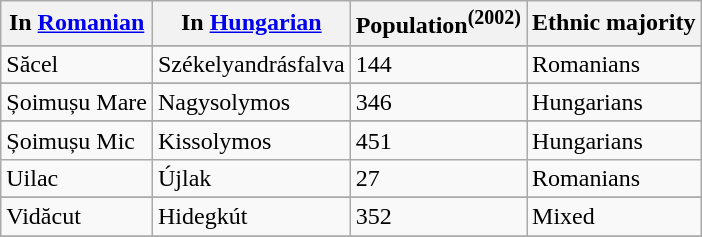<table class="wikitable collapsible sortable">
<tr>
<th>In <a href='#'>Romanian</a></th>
<th>In <a href='#'>Hungarian</a></th>
<th>Population<sup>(2002)</sup></th>
<th>Ethnic majority</th>
</tr>
<tr>
</tr>
<tr>
<td>Săcel</td>
<td>Székelyandrásfalva</td>
<td>144</td>
<td>Romanians</td>
</tr>
<tr>
</tr>
<tr>
<td>Șoimușu Mare</td>
<td>Nagysolymos</td>
<td>346</td>
<td>Hungarians</td>
</tr>
<tr>
</tr>
<tr>
<td>Șoimușu Mic</td>
<td>Kissolymos</td>
<td>451</td>
<td>Hungarians</td>
</tr>
<tr>
<td>Uilac</td>
<td>Újlak</td>
<td>27</td>
<td>Romanians</td>
</tr>
<tr>
</tr>
<tr>
<td>Vidăcut</td>
<td>Hidegkút</td>
<td>352</td>
<td>Mixed</td>
</tr>
<tr>
</tr>
</table>
